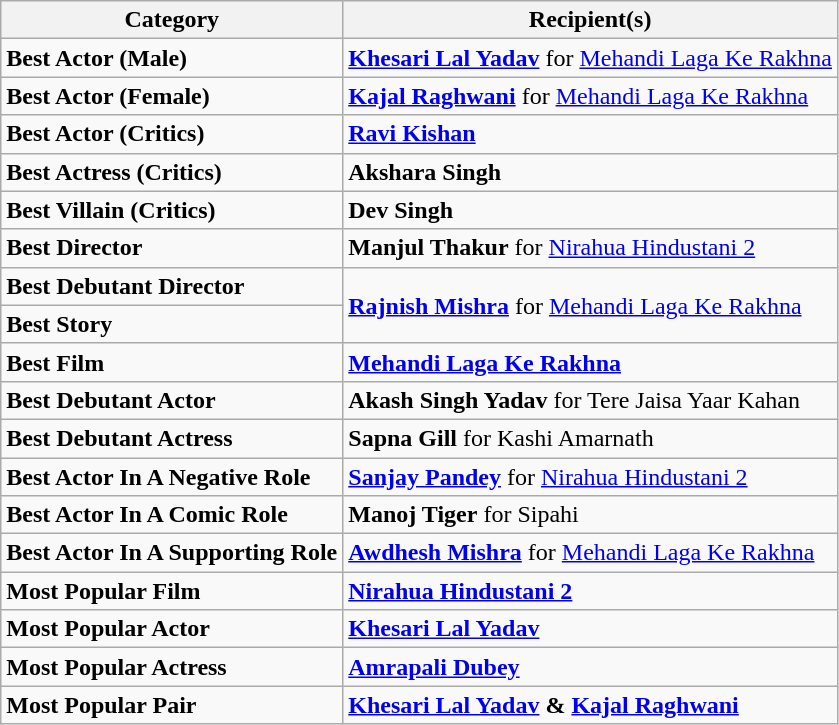<table class="wikitable">
<tr>
<th>Category</th>
<th>Recipient(s)</th>
</tr>
<tr>
<td><strong>Best Actor (Male)</strong></td>
<td><strong><a href='#'>Khesari Lal Yadav</a></strong> for <a href='#'>Mehandi Laga Ke Rakhna</a></td>
</tr>
<tr>
<td><strong>Best Actor (Female)</strong></td>
<td><strong><a href='#'>Kajal Raghwani</a></strong> for <a href='#'>Mehandi Laga Ke Rakhna</a></td>
</tr>
<tr>
<td><strong>Best Actor (Critics)</strong></td>
<td><strong><a href='#'>Ravi Kishan</a></strong></td>
</tr>
<tr>
<td><strong>Best Actress (Critics)</strong></td>
<td><strong>Akshara Singh</strong></td>
</tr>
<tr>
<td><strong>Best Villain (Critics)</strong></td>
<td><strong>Dev Singh</strong></td>
</tr>
<tr>
<td><strong>Best Director</strong></td>
<td><strong>Manjul Thakur</strong> for <a href='#'>Nirahua Hindustani 2</a></td>
</tr>
<tr>
<td><strong>Best Debutant Director</strong></td>
<td rowspan=2><strong><a href='#'>Rajnish Mishra</a></strong> for <a href='#'>Mehandi Laga Ke Rakhna</a></td>
</tr>
<tr>
<td><strong>Best Story</strong></td>
</tr>
<tr>
<td><strong>Best Film</strong></td>
<td><strong><a href='#'>Mehandi Laga Ke Rakhna</a></strong></td>
</tr>
<tr>
<td><strong>Best Debutant Actor</strong></td>
<td><strong>Akash Singh Yadav</strong> for Tere Jaisa Yaar Kahan</td>
</tr>
<tr>
<td><strong>Best Debutant Actress</strong></td>
<td><strong>Sapna Gill</strong> for Kashi Amarnath</td>
</tr>
<tr>
<td><strong>Best Actor In A Negative Role</strong></td>
<td><strong><a href='#'>Sanjay Pandey</a></strong> for <a href='#'>Nirahua Hindustani 2</a></td>
</tr>
<tr>
<td><strong>Best Actor In A Comic Role</strong></td>
<td><strong>Manoj Tiger</strong> for Sipahi</td>
</tr>
<tr>
<td><strong>Best Actor In A Supporting Role</strong></td>
<td><strong><a href='#'>Awdhesh Mishra</a></strong> for <a href='#'>Mehandi Laga Ke Rakhna</a></td>
</tr>
<tr>
<td><strong>Most Popular Film</strong></td>
<td><strong><a href='#'>Nirahua Hindustani 2</a></strong></td>
</tr>
<tr>
<td><strong>Most Popular Actor</strong></td>
<td><strong><a href='#'>Khesari Lal Yadav</a></strong></td>
</tr>
<tr>
<td><strong>Most Popular Actress</strong></td>
<td><strong><a href='#'>Amrapali Dubey</a></strong></td>
</tr>
<tr>
<td><strong>Most Popular Pair</strong></td>
<td><strong><a href='#'>Khesari Lal Yadav</a> & <a href='#'>Kajal Raghwani</a></strong></td>
</tr>
</table>
